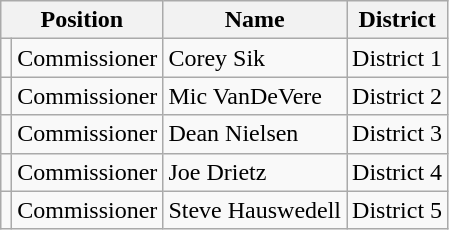<table class="wikitable">
<tr>
<th colspan="2">Position</th>
<th>Name</th>
<th>District</th>
</tr>
<tr>
<td></td>
<td>Commissioner</td>
<td>Corey Sik</td>
<td>District 1</td>
</tr>
<tr>
<td></td>
<td>Commissioner</td>
<td>Mic VanDeVere</td>
<td>District 2</td>
</tr>
<tr>
<td></td>
<td>Commissioner</td>
<td>Dean Nielsen</td>
<td>District 3</td>
</tr>
<tr>
<td></td>
<td>Commissioner</td>
<td>Joe Drietz</td>
<td>District 4</td>
</tr>
<tr>
<td></td>
<td>Commissioner</td>
<td>Steve Hauswedell</td>
<td>District 5</td>
</tr>
</table>
